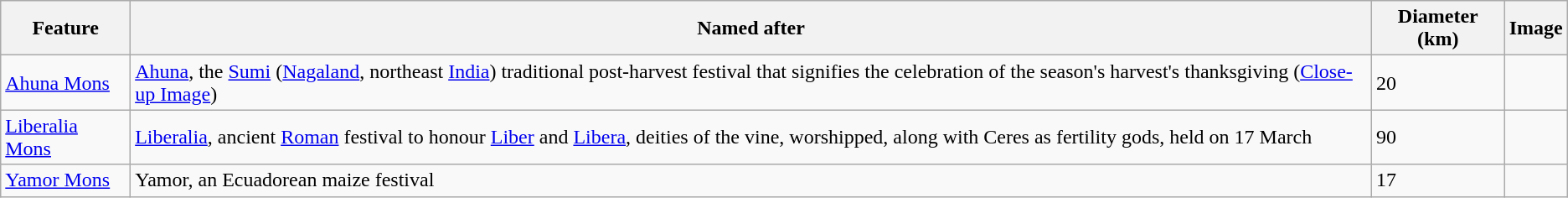<table class="wikitable sortable">
<tr>
<th class="unsortable">Feature</th>
<th class="unsortable">Named after</th>
<th>Diameter (km)</th>
<th class="unsortable">Image</th>
</tr>
<tr>
<td><a href='#'>Ahuna Mons</a> </td>
<td><a href='#'>Ahuna</a>, the <a href='#'>Sumi</a> (<a href='#'>Nagaland</a>, northeast <a href='#'>India</a>) traditional post-harvest festival that signifies the celebration of the season's harvest's thanksgiving (<a href='#'>Close-up Image</a>)</td>
<td>20</td>
<td></td>
</tr>
<tr>
<td><a href='#'>Liberalia Mons</a> </td>
<td><a href='#'>Liberalia</a>, ancient <a href='#'>Roman</a> festival to honour <a href='#'>Liber</a> and <a href='#'>Libera</a>, deities of the vine, worshipped, along with Ceres as fertility gods, held on 17 March</td>
<td>90</td>
<td></td>
</tr>
<tr>
<td><a href='#'>Yamor Mons</a> </td>
<td>Yamor, an Ecuadorean maize festival</td>
<td>17</td>
<td></td>
</tr>
</table>
